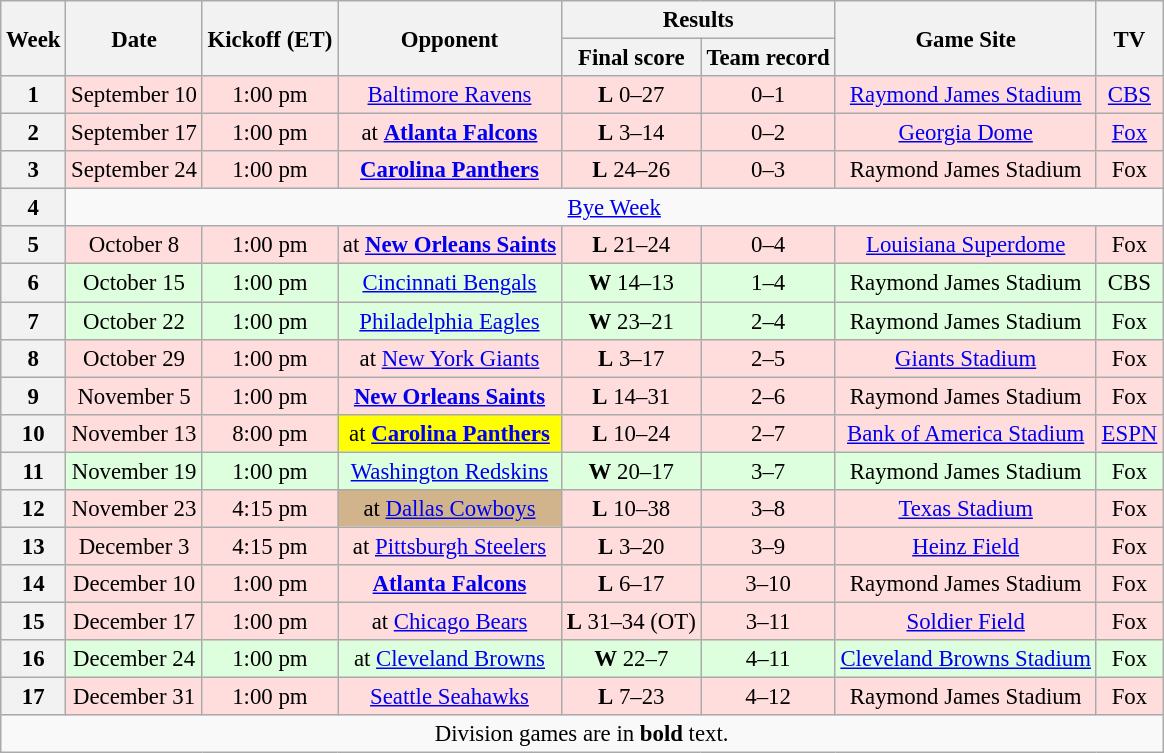<table class="wikitable" style="font-size:95%; text-align:center">
<tr>
<th rowspan="2">Week</th>
<th rowspan="2">Date</th>
<th rowspan="2">Kickoff (ET)</th>
<th rowspan="2">Opponent</th>
<th colspan="2">Results</th>
<th rowspan="2">Game Site</th>
<th rowspan="2">TV</th>
</tr>
<tr>
<th>Final score</th>
<th>Team record</th>
</tr>
<tr bgcolor="#ffdddd">
<th>1</th>
<td>September 10</td>
<td>1:00 pm</td>
<td><a href='#'>Baltimore Ravens</a></td>
<td><strong>L</strong> 0–27</td>
<td>0–1</td>
<td><a href='#'>Raymond James Stadium</a></td>
<td><a href='#'>CBS</a></td>
</tr>
<tr bgcolor="#ffdddd">
<th>2</th>
<td>September 17</td>
<td>1:00 pm</td>
<td>at <strong><a href='#'>Atlanta Falcons</a></strong></td>
<td><strong>L</strong> 3–14</td>
<td>0–2</td>
<td><a href='#'>Georgia Dome</a></td>
<td><a href='#'>Fox</a></td>
</tr>
<tr bgcolor="#ffdddd">
<th>3</th>
<td>September 24</td>
<td>1:00 pm</td>
<td><strong><a href='#'>Carolina Panthers</a></strong></td>
<td><strong>L</strong> 24–26</td>
<td>0–3</td>
<td>Raymond James Stadium</td>
<td>Fox</td>
</tr>
<tr>
<th>4</th>
<td colspan="7"><a href='#'>Bye Week</a></td>
</tr>
<tr bgcolor="#ffdddd">
<th>5</th>
<td>October 8</td>
<td>1:00 pm</td>
<td>at <strong><a href='#'>New Orleans Saints</a></strong></td>
<td><strong>L</strong> 21–24</td>
<td>0–4</td>
<td><a href='#'>Louisiana Superdome</a></td>
<td>Fox</td>
</tr>
<tr bgcolor="#ddffdd">
<th>6</th>
<td>October 15</td>
<td>1:00 pm</td>
<td><a href='#'>Cincinnati Bengals</a></td>
<td><strong>W</strong> 14–13</td>
<td>1–4</td>
<td>Raymond James Stadium</td>
<td>CBS</td>
</tr>
<tr bgcolor="#ddffdd">
<th>7</th>
<td>October 22</td>
<td>1:00 pm</td>
<td><a href='#'>Philadelphia Eagles</a></td>
<td><strong>W</strong> 23–21</td>
<td>2–4</td>
<td>Raymond James Stadium</td>
<td>Fox</td>
</tr>
<tr bgcolor="#ffdddd">
<th>8</th>
<td>October 29</td>
<td>1:00 pm</td>
<td>at <a href='#'>New York Giants</a></td>
<td><strong>L</strong> 3–17</td>
<td>2–5</td>
<td><a href='#'>Giants Stadium</a></td>
<td>Fox</td>
</tr>
<tr bgcolor="#ffdddd">
<th>9</th>
<td>November 5</td>
<td>1:00 pm</td>
<td><strong><a href='#'>New Orleans Saints</a></strong></td>
<td><strong>L</strong> 14–31</td>
<td>2–6</td>
<td>Raymond James Stadium</td>
<td>Fox</td>
</tr>
<tr bgcolor="#ffdddd">
<th>10</th>
<td>November 13</td>
<td>8:00 pm</td>
<td bgcolor="yellow">at <strong><a href='#'>Carolina Panthers</a></strong></td>
<td><strong>L</strong> 10–24</td>
<td>2–7</td>
<td><a href='#'>Bank of America Stadium</a></td>
<td><a href='#'>ESPN</a></td>
</tr>
<tr bgcolor="#ddffdd">
<th>11</th>
<td>November 19</td>
<td>1:00 pm</td>
<td><a href='#'>Washington Redskins</a></td>
<td><strong>W</strong> 20–17</td>
<td>3–7</td>
<td>Raymond James Stadium</td>
<td>Fox</td>
</tr>
<tr bgcolor="#ffdddd">
<th>12</th>
<td>November 23</td>
<td>4:15 pm</td>
<td bgcolor="tan">at <a href='#'>Dallas Cowboys</a></td>
<td><strong>L</strong> 10–38</td>
<td>3–8</td>
<td><a href='#'>Texas Stadium</a></td>
<td>Fox</td>
</tr>
<tr bgcolor="#ffdddd">
<th>13</th>
<td>December 3</td>
<td>4:15 pm</td>
<td>at <a href='#'>Pittsburgh Steelers</a></td>
<td><strong>L</strong> 3–20</td>
<td>3–9</td>
<td><a href='#'>Heinz Field</a></td>
<td>Fox</td>
</tr>
<tr bgcolor="#ffdddd">
<th>14</th>
<td>December 10</td>
<td>1:00 pm</td>
<td><strong><a href='#'>Atlanta Falcons</a></strong></td>
<td><strong>L</strong> 6–17</td>
<td>3–10</td>
<td>Raymond James Stadium</td>
<td>Fox</td>
</tr>
<tr bgcolor="#ffdddd">
<th>15</th>
<td>December 17</td>
<td>1:00 pm</td>
<td>at <a href='#'>Chicago Bears</a></td>
<td><strong>L</strong> 31–34 (OT)</td>
<td>3–11</td>
<td><a href='#'>Soldier Field</a></td>
<td>Fox</td>
</tr>
<tr bgcolor="#ddffdd">
<th>16</th>
<td>December 24</td>
<td>1:00 pm</td>
<td>at <a href='#'>Cleveland Browns</a></td>
<td><strong>W</strong> 22–7</td>
<td>4–11</td>
<td><a href='#'>Cleveland Browns Stadium</a></td>
<td>Fox</td>
</tr>
<tr bgcolor="#ffdddd">
<th>17</th>
<td>December 31</td>
<td>1:00 pm</td>
<td><a href='#'>Seattle Seahawks</a></td>
<td><strong>L</strong> 7–23</td>
<td>4–12</td>
<td>Raymond James Stadium</td>
<td>Fox</td>
</tr>
<tr>
<td colspan="9">Division games are in <strong>bold</strong> text.</td>
</tr>
</table>
